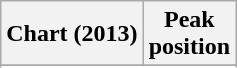<table class="wikitable sortable plainrowheaders" style="text-align:center;">
<tr>
<th scope="col">Chart (2013)</th>
<th scope="col">Peak<br>position</th>
</tr>
<tr>
</tr>
<tr>
</tr>
<tr>
</tr>
</table>
